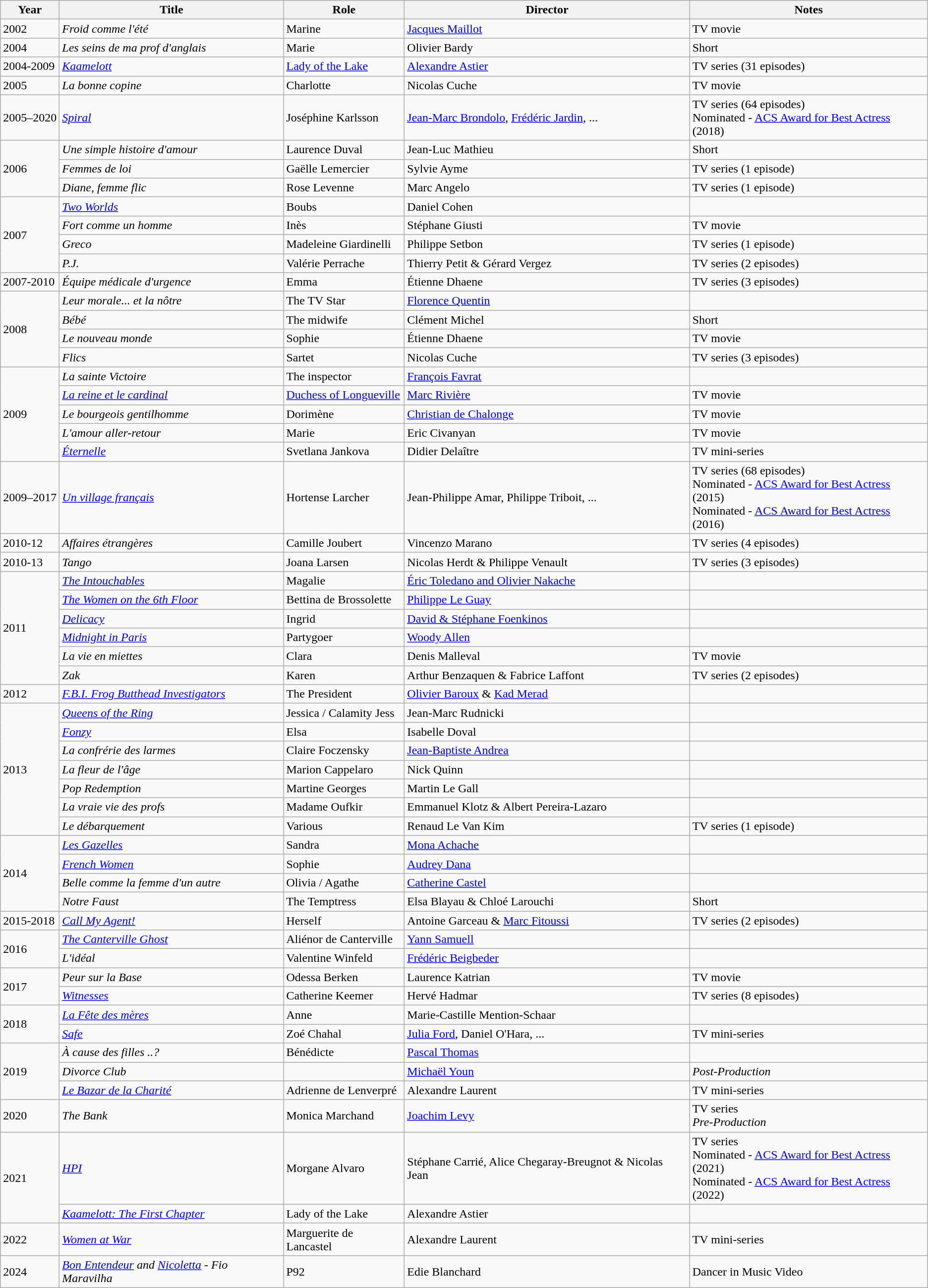<table class="wikitable">
<tr>
<th>Year</th>
<th>Title</th>
<th>Role</th>
<th>Director</th>
<th>Notes</th>
</tr>
<tr>
<td>2002</td>
<td><em>Froid comme l'été</em></td>
<td>Marine</td>
<td><a href='#'>Jacques Maillot</a></td>
<td>TV movie</td>
</tr>
<tr>
<td>2004</td>
<td><em>Les seins de ma prof d'anglais</em></td>
<td>Marie</td>
<td>Olivier Bardy</td>
<td>Short</td>
</tr>
<tr>
<td>2004-2009</td>
<td><em><a href='#'>Kaamelott</a></em></td>
<td><a href='#'>Lady of the Lake</a></td>
<td><a href='#'>Alexandre Astier</a></td>
<td>TV series (31 episodes)</td>
</tr>
<tr>
<td>2005</td>
<td><em>La bonne copine</em></td>
<td>Charlotte</td>
<td>Nicolas Cuche</td>
<td>TV movie</td>
</tr>
<tr>
<td>2005–2020</td>
<td><em><a href='#'>Spiral</a></em></td>
<td>Joséphine Karlsson</td>
<td><a href='#'>Jean-Marc Brondolo</a>, <a href='#'>Frédéric Jardin</a>, ...</td>
<td>TV series (64 episodes)<br>Nominated - <a href='#'>ACS Award for Best Actress</a> (2018)</td>
</tr>
<tr>
<td rowspan=3>2006</td>
<td><em>Une simple histoire d'amour</em></td>
<td>Laurence Duval</td>
<td>Jean-Luc Mathieu</td>
<td>Short</td>
</tr>
<tr>
<td><em>Femmes de loi</em></td>
<td>Gaëlle Lemercier</td>
<td>Sylvie Ayme</td>
<td>TV series (1 episode)</td>
</tr>
<tr>
<td><em>Diane, femme flic</em></td>
<td>Rose Levenne</td>
<td>Marc Angelo</td>
<td>TV series (1 episode)</td>
</tr>
<tr>
<td rowspan=4>2007</td>
<td><em><a href='#'>Two Worlds</a></em></td>
<td>Boubs</td>
<td>Daniel Cohen</td>
<td></td>
</tr>
<tr>
<td><em>Fort comme un homme</em></td>
<td>Inès</td>
<td>Stéphane Giusti</td>
<td>TV movie</td>
</tr>
<tr>
<td><em>Greco</em></td>
<td>Madeleine Giardinelli</td>
<td>Philippe Setbon</td>
<td>TV series (1 episode)</td>
</tr>
<tr>
<td><em>P.J.</em></td>
<td>Valérie Perrache</td>
<td>Thierry Petit & Gérard Vergez</td>
<td>TV series (2 episodes)</td>
</tr>
<tr>
<td>2007-2010</td>
<td><em>Équipe médicale d'urgence</em></td>
<td>Emma</td>
<td>Étienne Dhaene</td>
<td>TV series (3 episodes)</td>
</tr>
<tr>
<td rowspan=4>2008</td>
<td><em>Leur morale... et la nôtre</em></td>
<td>The TV Star</td>
<td><a href='#'>Florence Quentin</a></td>
<td></td>
</tr>
<tr>
<td><em>Bébé</em></td>
<td>The midwife</td>
<td>Clément Michel</td>
<td>Short</td>
</tr>
<tr>
<td><em>Le nouveau monde</em></td>
<td>Sophie</td>
<td>Étienne Dhaene</td>
<td>TV movie</td>
</tr>
<tr>
<td><em>Flics</em></td>
<td>Sartet</td>
<td>Nicolas Cuche</td>
<td>TV series (3 episodes)</td>
</tr>
<tr>
<td rowspan=5>2009</td>
<td><em>La sainte Victoire</em></td>
<td>The inspector</td>
<td><a href='#'>François Favrat</a></td>
<td></td>
</tr>
<tr>
<td><em><a href='#'>La reine et le cardinal</a></em></td>
<td><a href='#'>Duchess of Longueville</a></td>
<td><a href='#'>Marc Rivière</a></td>
<td>TV movie</td>
</tr>
<tr>
<td><em>Le bourgeois gentilhomme</em></td>
<td>Dorimène</td>
<td><a href='#'>Christian de Chalonge</a></td>
<td>TV movie</td>
</tr>
<tr>
<td><em>L'amour aller-retour</em></td>
<td>Marie</td>
<td>Eric Civanyan</td>
<td>TV movie</td>
</tr>
<tr>
<td><em><a href='#'>Éternelle</a></em></td>
<td>Svetlana Jankova</td>
<td>Didier Delaître</td>
<td>TV mini-series</td>
</tr>
<tr>
<td>2009–2017</td>
<td><em><a href='#'>Un village français</a></em></td>
<td>Hortense Larcher</td>
<td>Jean-Philippe Amar, Philippe Triboit, ...</td>
<td>TV series (68 episodes)<br>Nominated - <a href='#'>ACS Award for Best Actress</a> (2015)<br>Nominated - <a href='#'>ACS Award for Best Actress</a> (2016)</td>
</tr>
<tr>
<td>2010-12</td>
<td><em>Affaires étrangères</em></td>
<td>Camille Joubert</td>
<td>Vincenzo Marano</td>
<td>TV series (4 episodes)</td>
</tr>
<tr>
<td>2010-13</td>
<td><em>Tango</em></td>
<td>Joana Larsen</td>
<td>Nicolas Herdt & Philippe Venault</td>
<td>TV series (3 episodes)</td>
</tr>
<tr>
<td rowspan=6>2011</td>
<td><em><a href='#'>The Intouchables</a></em></td>
<td>Magalie</td>
<td><a href='#'>Éric Toledano and Olivier Nakache</a></td>
<td></td>
</tr>
<tr>
<td><em><a href='#'>The Women on the 6th Floor</a></em></td>
<td>Bettina de Brossolette</td>
<td><a href='#'>Philippe Le Guay</a></td>
<td></td>
</tr>
<tr>
<td><em><a href='#'>Delicacy</a></em></td>
<td>Ingrid</td>
<td><a href='#'>David & Stéphane Foenkinos</a></td>
<td></td>
</tr>
<tr>
<td><em><a href='#'>Midnight in Paris</a></em></td>
<td>Partygoer</td>
<td><a href='#'>Woody Allen</a></td>
<td></td>
</tr>
<tr>
<td><em>La vie en miettes</em></td>
<td>Clara</td>
<td>Denis Malleval</td>
<td>TV movie</td>
</tr>
<tr>
<td><em>Zak</em></td>
<td>Karen</td>
<td>Arthur Benzaquen & Fabrice Laffont</td>
<td>TV series (2 episodes)</td>
</tr>
<tr>
<td>2012</td>
<td><em><a href='#'>F.B.I. Frog Butthead Investigators</a></em></td>
<td>The President</td>
<td><a href='#'>Olivier Baroux</a> & <a href='#'>Kad Merad</a></td>
<td></td>
</tr>
<tr>
<td rowspan=7>2013</td>
<td><em><a href='#'>Queens of the Ring</a></em></td>
<td>Jessica / Calamity Jess</td>
<td>Jean-Marc Rudnicki</td>
<td></td>
</tr>
<tr>
<td><em><a href='#'>Fonzy</a></em></td>
<td>Elsa</td>
<td>Isabelle Doval</td>
<td></td>
</tr>
<tr>
<td><em>La confrérie des larmes</em></td>
<td>Claire Foczensky</td>
<td><a href='#'>Jean-Baptiste Andrea</a></td>
<td></td>
</tr>
<tr>
<td><em>La fleur de l'âge</em></td>
<td>Marion Cappelaro</td>
<td>Nick Quinn</td>
<td></td>
</tr>
<tr>
<td><em>Pop Redemption</em></td>
<td>Martine Georges</td>
<td>Martin Le Gall</td>
<td></td>
</tr>
<tr>
<td><em>La vraie vie des profs</em></td>
<td>Madame Oufkir</td>
<td>Emmanuel Klotz & Albert Pereira-Lazaro</td>
<td></td>
</tr>
<tr>
<td><em>Le débarquement</em></td>
<td>Various</td>
<td>Renaud Le Van Kim</td>
<td>TV series (1 episode)</td>
</tr>
<tr>
<td rowspan=4>2014</td>
<td><em><a href='#'>Les Gazelles</a></em></td>
<td>Sandra</td>
<td><a href='#'>Mona Achache</a></td>
<td></td>
</tr>
<tr>
<td><em><a href='#'>French Women</a></em></td>
<td>Sophie</td>
<td><a href='#'>Audrey Dana</a></td>
<td></td>
</tr>
<tr>
<td><em>Belle comme la femme d'un autre</em></td>
<td>Olivia / Agathe</td>
<td><a href='#'>Catherine Castel</a></td>
<td></td>
</tr>
<tr>
<td><em>Notre Faust</em></td>
<td>The Temptress</td>
<td>Elsa Blayau & Chloé Larouchi</td>
<td>Short</td>
</tr>
<tr>
<td>2015-2018</td>
<td><em><a href='#'>Call My Agent!</a></em></td>
<td>Herself</td>
<td>Antoine Garceau & <a href='#'>Marc Fitoussi</a></td>
<td>TV series (2 episodes)</td>
</tr>
<tr>
<td rowspan=2>2016</td>
<td><em><a href='#'>The Canterville Ghost</a></em></td>
<td>Aliénor de Canterville</td>
<td><a href='#'>Yann Samuell</a></td>
<td></td>
</tr>
<tr>
<td><em>L'idéal</em></td>
<td>Valentine Winfeld</td>
<td><a href='#'>Frédéric Beigbeder</a></td>
<td></td>
</tr>
<tr>
<td rowspan=2>2017</td>
<td><em>Peur sur la Base</em></td>
<td>Odessa Berken</td>
<td>Laurence Katrian</td>
<td>TV movie</td>
</tr>
<tr>
<td><em><a href='#'>Witnesses</a></em></td>
<td>Catherine Keemer</td>
<td>Hervé Hadmar</td>
<td>TV series (8 episodes)</td>
</tr>
<tr>
<td rowspan=2>2018</td>
<td><em><a href='#'>La Fête des mères</a></em></td>
<td>Anne</td>
<td>Marie-Castille Mention-Schaar</td>
<td></td>
</tr>
<tr>
<td><em><a href='#'>Safe</a></em></td>
<td>Zoé Chahal</td>
<td><a href='#'>Julia Ford</a>, Daniel O'Hara, ...</td>
<td>TV mini-series</td>
</tr>
<tr>
<td rowspan=3>2019</td>
<td><em>À cause des filles ..?</em></td>
<td>Bénédicte</td>
<td><a href='#'>Pascal Thomas</a></td>
<td></td>
</tr>
<tr>
<td><em>Divorce Club</em></td>
<td></td>
<td><a href='#'>Michaël Youn</a></td>
<td><em>Post-Production</em></td>
</tr>
<tr>
<td><em><a href='#'>Le Bazar de la Charité</a></em></td>
<td>Adrienne de Lenverpré</td>
<td>Alexandre Laurent</td>
<td>TV mini-series</td>
</tr>
<tr>
<td>2020</td>
<td><em>The Bank</em></td>
<td>Monica Marchand</td>
<td><a href='#'>Joachim Levy</a></td>
<td>TV series<br><em>Pre-Production</em></td>
</tr>
<tr>
<td rowspan="2">2021</td>
<td><em><a href='#'>HPI</a></em></td>
<td>Morgane Alvaro</td>
<td>Stéphane Carrié, Alice Chegaray-Breugnot & Nicolas Jean</td>
<td>TV series<br>Nominated - <a href='#'>ACS Award for Best Actress</a> (2021)<br>Nominated - <a href='#'>ACS Award for Best Actress</a> (2022)</td>
</tr>
<tr>
<td><em><a href='#'>Kaamelott: The First Chapter</a></em></td>
<td>Lady of the Lake</td>
<td>Alexandre Astier</td>
<td></td>
</tr>
<tr>
<td>2022</td>
<td><em><a href='#'>Women at War</a></em></td>
<td>Marguerite de Lancastel</td>
<td>Alexandre Laurent</td>
<td>TV mini-series</td>
</tr>
<tr>
<td>2024</td>
<td><em><a href='#'>Bon Entendeur</a> and <a href='#'>Nicoletta</a> - Fio Maravilha</em></td>
<td>P92</td>
<td>Edie Blanchard</td>
<td>Dancer in Music Video</td>
</tr>
</table>
